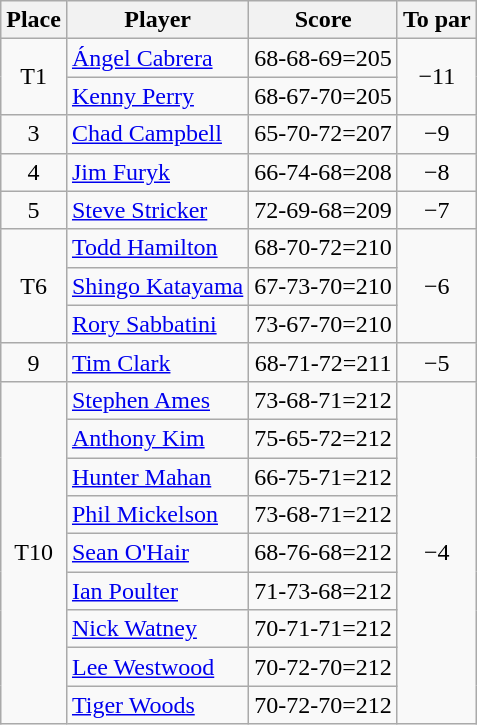<table class="wikitable">
<tr>
<th>Place</th>
<th>Player</th>
<th>Score</th>
<th>To par</th>
</tr>
<tr>
<td rowspan="2" align=center>T1</td>
<td> <a href='#'>Ángel Cabrera</a></td>
<td align=center>68-68-69=205</td>
<td rowspan=2 align=center>−11</td>
</tr>
<tr>
<td> <a href='#'>Kenny Perry</a></td>
<td align=center>68-67-70=205</td>
</tr>
<tr>
<td align=center>3</td>
<td> <a href='#'>Chad Campbell</a></td>
<td align=center>65-70-72=207</td>
<td align=center>−9</td>
</tr>
<tr>
<td align=center>4</td>
<td> <a href='#'>Jim Furyk</a></td>
<td align=center>66-74-68=208</td>
<td align=center>−8</td>
</tr>
<tr>
<td align=center>5</td>
<td> <a href='#'>Steve Stricker</a></td>
<td align=center>72-69-68=209</td>
<td align=center>−7</td>
</tr>
<tr>
<td rowspan="3" align=center>T6</td>
<td> <a href='#'>Todd Hamilton</a></td>
<td align=center>68-70-72=210</td>
<td rowspan="3" align=center>−6</td>
</tr>
<tr>
<td> <a href='#'>Shingo Katayama</a></td>
<td align=center>67-73-70=210</td>
</tr>
<tr>
<td> <a href='#'>Rory Sabbatini</a></td>
<td align=center>73-67-70=210</td>
</tr>
<tr>
<td align=center>9</td>
<td> <a href='#'>Tim Clark</a></td>
<td align=center>68-71-72=211</td>
<td align=center>−5</td>
</tr>
<tr>
<td rowspan="9" align=center>T10</td>
<td> <a href='#'>Stephen Ames</a></td>
<td align=center>73-68-71=212</td>
<td rowspan="9" align=center>−4</td>
</tr>
<tr>
<td> <a href='#'>Anthony Kim</a></td>
<td align=center>75-65-72=212</td>
</tr>
<tr>
<td> <a href='#'>Hunter Mahan</a></td>
<td align=center>66-75-71=212</td>
</tr>
<tr>
<td> <a href='#'>Phil Mickelson</a></td>
<td align=center>73-68-71=212</td>
</tr>
<tr>
<td> <a href='#'>Sean O'Hair</a></td>
<td align=center>68-76-68=212</td>
</tr>
<tr>
<td> <a href='#'>Ian Poulter</a></td>
<td align=center>71-73-68=212</td>
</tr>
<tr>
<td> <a href='#'>Nick Watney</a></td>
<td align=center>70-71-71=212</td>
</tr>
<tr>
<td> <a href='#'>Lee Westwood</a></td>
<td align=center>70-72-70=212</td>
</tr>
<tr>
<td> <a href='#'>Tiger Woods</a></td>
<td align=center>70-72-70=212</td>
</tr>
</table>
